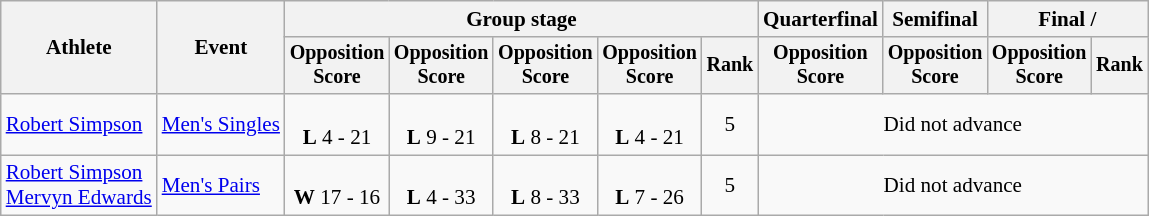<table class="wikitable" style="font-size:88%; text-align:center">
<tr>
<th rowspan=2>Athlete</th>
<th rowspan=2>Event</th>
<th colspan=5>Group stage</th>
<th>Quarterfinal</th>
<th>Semifinal</th>
<th colspan=2>Final / </th>
</tr>
<tr style="font-size:95%">
<th>Opposition<br>Score</th>
<th>Opposition<br>Score</th>
<th>Opposition<br>Score</th>
<th>Opposition<br>Score</th>
<th>Rank</th>
<th>Opposition<br>Score</th>
<th>Opposition<br>Score</th>
<th>Opposition<br>Score</th>
<th>Rank</th>
</tr>
<tr>
<td align=left><a href='#'>Robert Simpson</a></td>
<td align=left><a href='#'>Men's Singles</a></td>
<td><br><strong>L</strong> 4 - 21</td>
<td><br><strong>L</strong> 9 - 21</td>
<td><br><strong>L</strong> 8 - 21</td>
<td><br><strong>L</strong> 4 - 21</td>
<td>5</td>
<td colspan=4>Did not advance</td>
</tr>
<tr>
<td align=left><a href='#'>Robert Simpson</a><br><a href='#'>Mervyn Edwards</a></td>
<td align=left><a href='#'>Men's Pairs</a></td>
<td><br><strong>W</strong> 17 - 16</td>
<td><br><strong>L</strong> 4 - 33</td>
<td><br><strong>L</strong> 8 - 33</td>
<td><br><strong>L</strong> 7 - 26</td>
<td>5</td>
<td colspan=4>Did not advance</td>
</tr>
</table>
